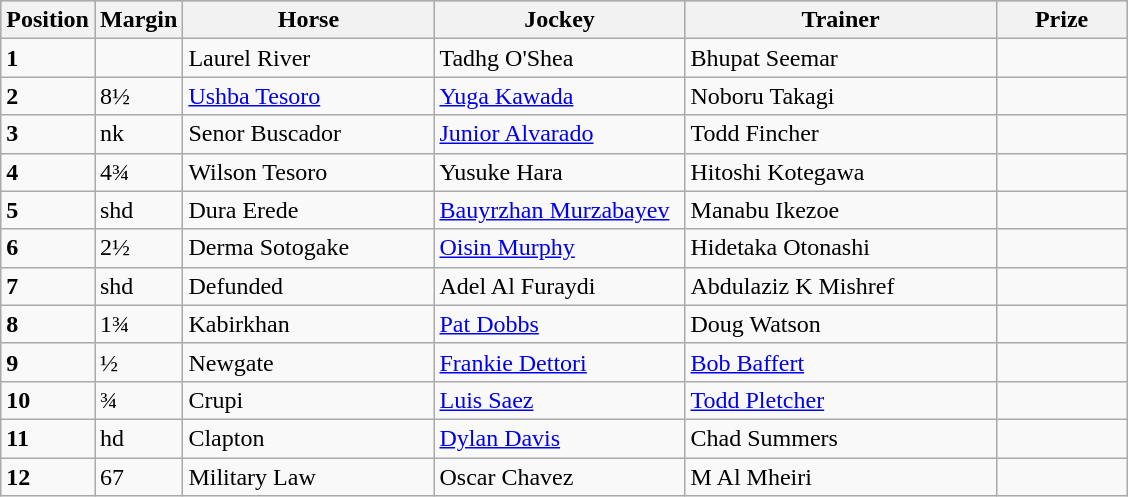<table class="wikitable sortable">
<tr style="background:#DACAA5; text-align:center;">
<th style="width:35px"><strong>Position</strong></th>
<th style="width:45px"><strong>Margin</strong></th>
<th style="width:160px"><strong>Horse</strong></th>
<th style="width:160px"><strong>Jockey</strong></th>
<th style="width:200px"><strong>Trainer</strong></th>
<th style="width:80px"><strong>Prize</strong></th>
</tr>
<tr>
<td><strong>1</strong></td>
<td></td>
<td>Laurel River</td>
<td>Tadhg O'Shea</td>
<td>Bhupat Seemar</td>
<td></td>
</tr>
<tr>
<td><strong>2</strong></td>
<td>8½</td>
<td><a href='#'>Ushba Tesoro</a></td>
<td><a href='#'>Yuga Kawada</a></td>
<td>Noboru Takagi</td>
<td></td>
</tr>
<tr>
<td><strong>3</strong></td>
<td>nk</td>
<td>Senor Buscador</td>
<td><a href='#'>Junior Alvarado</a></td>
<td>Todd Fincher</td>
<td></td>
</tr>
<tr>
<td><strong>4</strong></td>
<td>4¾</td>
<td>Wilson Tesoro</td>
<td>Yusuke Hara</td>
<td>Hitoshi Kotegawa</td>
<td></td>
</tr>
<tr>
<td><strong>5</strong></td>
<td>shd</td>
<td>Dura Erede</td>
<td><a href='#'>Bauyrzhan Murzabayev</a></td>
<td>Manabu Ikezoe</td>
<td></td>
</tr>
<tr>
<td><strong>6</strong></td>
<td>2½</td>
<td>Derma Sotogake</td>
<td><a href='#'>Oisin Murphy</a></td>
<td>Hidetaka Otonashi</td>
<td></td>
</tr>
<tr>
<td><strong>7</strong></td>
<td>shd</td>
<td>Defunded</td>
<td>Adel Al Furaydi</td>
<td>Abdulaziz K Mishref</td>
<td></td>
</tr>
<tr>
<td><strong>8</strong></td>
<td>1¾</td>
<td>Kabirkhan</td>
<td><a href='#'>Pat Dobbs</a></td>
<td>Doug Watson</td>
<td></td>
</tr>
<tr>
<td><strong>9</strong></td>
<td>½</td>
<td>Newgate</td>
<td><a href='#'>Frankie Dettori</a></td>
<td><a href='#'>Bob Baffert</a></td>
<td></td>
</tr>
<tr>
<td><strong>10</strong></td>
<td>¾</td>
<td>Crupi</td>
<td><a href='#'>Luis Saez</a></td>
<td><a href='#'>Todd Pletcher</a></td>
<td></td>
</tr>
<tr>
<td><strong>11</strong></td>
<td>hd</td>
<td>Clapton</td>
<td><a href='#'>Dylan Davis</a></td>
<td>Chad Summers</td>
<td></td>
</tr>
<tr>
<td><strong>12</strong></td>
<td>67</td>
<td>Military Law</td>
<td>Oscar Chavez</td>
<td>M Al Mheiri</td>
<td></td>
</tr>
</table>
